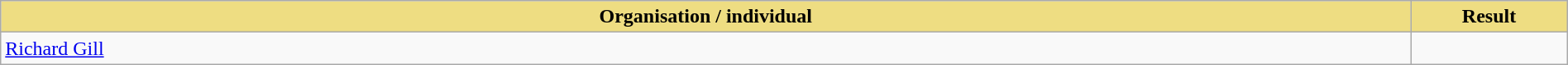<table class="wikitable" width=100%>
<tr>
<th style="width:90%;background:#EEDD82;">Organisation / individual</th>
<th style="width:10%;background:#EEDD82;">Result<br></th>
</tr>
<tr>
<td><a href='#'>Richard Gill</a></td>
<td></td>
</tr>
</table>
